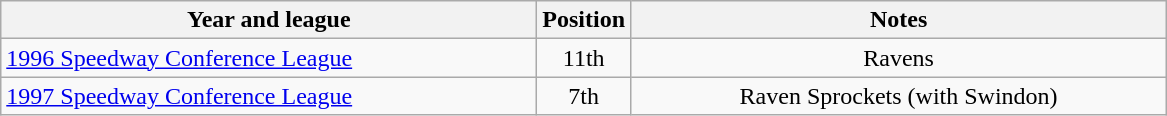<table class="wikitable">
<tr>
<th width=350>Year and league</th>
<th width=50>Position</th>
<th width=350>Notes</th>
</tr>
<tr align=center>
<td align="left"><a href='#'>1996 Speedway Conference League</a></td>
<td>11th</td>
<td>Ravens</td>
</tr>
<tr align=center>
<td align="left"><a href='#'>1997 Speedway Conference League</a></td>
<td>7th</td>
<td>Raven Sprockets (with Swindon)</td>
</tr>
</table>
